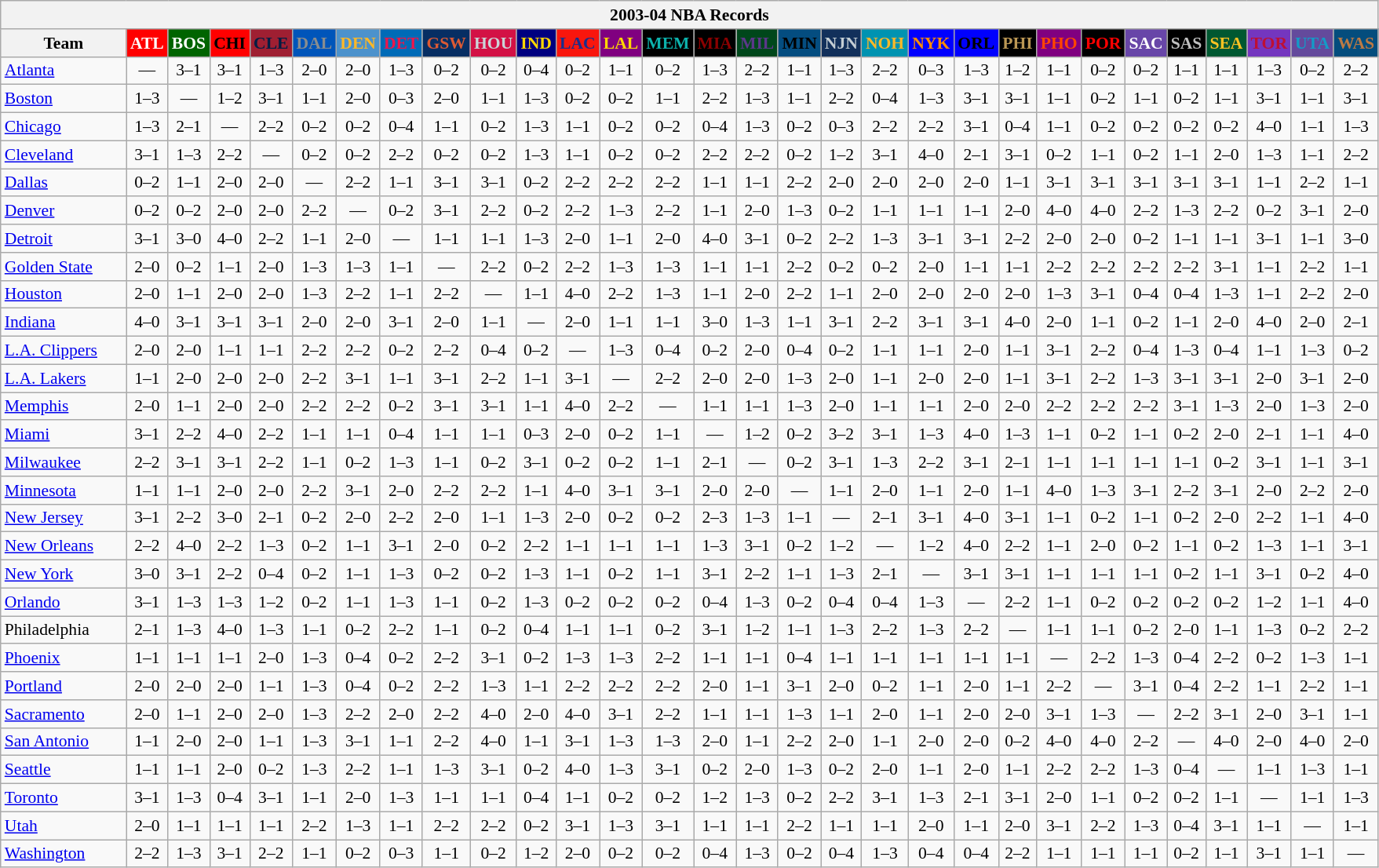<table class="wikitable" style="font-size:90%; text-align:center;">
<tr>
<th colspan=30>2003-04 NBA Records</th>
</tr>
<tr>
<th width=100>Team</th>
<th style="background:#FF0000;color:#FFFFFF;width=35">ATL</th>
<th style="background:#006400;color:#FFFFFF;width=35">BOS</th>
<th style="background:#FF0000;color:#000000;width=35">CHI</th>
<th style="background:#9F1F32;color:#001D43;width=35">CLE</th>
<th style="background:#0055BA;color:#898D8F;width=35">DAL</th>
<th style="background:#4C92CC;color:#FDB827;width=35">DEN</th>
<th style="background:#006BB7;color:#ED164B;width=35">DET</th>
<th style="background:#072E63;color:#DC5A34;width=35">GSW</th>
<th style="background:#D31145;color:#CBD4D8;width=35">HOU</th>
<th style="background:#000080;color:#FFD700;width=35">IND</th>
<th style="background:#F9160D;color:#1A2E8B;width=35">LAC</th>
<th style="background:#800080;color:#FFD700;width=35">LAL</th>
<th style="background:#000000;color:#0CB2AC;width=35">MEM</th>
<th style="background:#000000;color:#8B0000;width=35">MIA</th>
<th style="background:#00471B;color:#5C378A;width=35">MIL</th>
<th style="background:#044D80;color:#000000;width=35">MIN</th>
<th style="background:#12305B;color:#C4CED4;width=35">NJN</th>
<th style="background:#0093B1;color:#FDB827;width=35">NOH</th>
<th style="background:#0000FF;color:#FF8C00;width=35">NYK</th>
<th style="background:#0000FF;color:#000000;width=35">ORL</th>
<th style="background:#000000;color:#BB9754;width=35">PHI</th>
<th style="background:#800080;color:#FF4500;width=35">PHO</th>
<th style="background:#000000;color:#FF0000;width=35">POR</th>
<th style="background:#6846A8;color:#FFFFFF;width=35">SAC</th>
<th style="background:#000000;color:#C0C0C0;width=35">SAS</th>
<th style="background:#005831;color:#FFC322;width=35">SEA</th>
<th style="background:#7436BF;color:#BE0F34;width=35">TOR</th>
<th style="background:#644A9C;color:#149BC7;width=35">UTA</th>
<th style="background:#044D7D;color:#BC7A44;width=35">WAS</th>
</tr>
<tr>
<td style="text-align:left;"><a href='#'>Atlanta</a></td>
<td>—</td>
<td>3–1</td>
<td>3–1</td>
<td>1–3</td>
<td>2–0</td>
<td>2–0</td>
<td>1–3</td>
<td>0–2</td>
<td>0–2</td>
<td>0–4</td>
<td>0–2</td>
<td>1–1</td>
<td>0–2</td>
<td>1–3</td>
<td>2–2</td>
<td>1–1</td>
<td>1–3</td>
<td>2–2</td>
<td>0–3</td>
<td>1–3</td>
<td>1–2</td>
<td>1–1</td>
<td>0–2</td>
<td>0–2</td>
<td>1–1</td>
<td>1–1</td>
<td>1–3</td>
<td>0–2</td>
<td>2–2</td>
</tr>
<tr>
<td style="text-align:left;"><a href='#'>Boston</a></td>
<td>1–3</td>
<td>—</td>
<td>1–2</td>
<td>3–1</td>
<td>1–1</td>
<td>2–0</td>
<td>0–3</td>
<td>2–0</td>
<td>1–1</td>
<td>1–3</td>
<td>0–2</td>
<td>0–2</td>
<td>1–1</td>
<td>2–2</td>
<td>1–3</td>
<td>1–1</td>
<td>2–2</td>
<td>0–4</td>
<td>1–3</td>
<td>3–1</td>
<td>3–1</td>
<td>1–1</td>
<td>0–2</td>
<td>1–1</td>
<td>0–2</td>
<td>1–1</td>
<td>3–1</td>
<td>1–1</td>
<td>3–1</td>
</tr>
<tr>
<td style="text-align:left;"><a href='#'>Chicago</a></td>
<td>1–3</td>
<td>2–1</td>
<td>—</td>
<td>2–2</td>
<td>0–2</td>
<td>0–2</td>
<td>0–4</td>
<td>1–1</td>
<td>0–2</td>
<td>1–3</td>
<td>1–1</td>
<td>0–2</td>
<td>0–2</td>
<td>0–4</td>
<td>1–3</td>
<td>0–2</td>
<td>0–3</td>
<td>2–2</td>
<td>2–2</td>
<td>3–1</td>
<td>0–4</td>
<td>1–1</td>
<td>0–2</td>
<td>0–2</td>
<td>0–2</td>
<td>0–2</td>
<td>4–0</td>
<td>1–1</td>
<td>1–3</td>
</tr>
<tr>
<td style="text-align:left;"><a href='#'>Cleveland</a></td>
<td>3–1</td>
<td>1–3</td>
<td>2–2</td>
<td>—</td>
<td>0–2</td>
<td>0–2</td>
<td>2–2</td>
<td>0–2</td>
<td>0–2</td>
<td>1–3</td>
<td>1–1</td>
<td>0–2</td>
<td>0–2</td>
<td>2–2</td>
<td>2–2</td>
<td>0–2</td>
<td>1–2</td>
<td>3–1</td>
<td>4–0</td>
<td>2–1</td>
<td>3–1</td>
<td>0–2</td>
<td>1–1</td>
<td>0–2</td>
<td>1–1</td>
<td>2–0</td>
<td>1–3</td>
<td>1–1</td>
<td>2–2</td>
</tr>
<tr>
<td style="text-align:left;"><a href='#'>Dallas</a></td>
<td>0–2</td>
<td>1–1</td>
<td>2–0</td>
<td>2–0</td>
<td>—</td>
<td>2–2</td>
<td>1–1</td>
<td>3–1</td>
<td>3–1</td>
<td>0–2</td>
<td>2–2</td>
<td>2–2</td>
<td>2–2</td>
<td>1–1</td>
<td>1–1</td>
<td>2–2</td>
<td>2–0</td>
<td>2–0</td>
<td>2–0</td>
<td>2–0</td>
<td>1–1</td>
<td>3–1</td>
<td>3–1</td>
<td>3–1</td>
<td>3–1</td>
<td>3–1</td>
<td>1–1</td>
<td>2–2</td>
<td>1–1</td>
</tr>
<tr>
<td style="text-align:left;"><a href='#'>Denver</a></td>
<td>0–2</td>
<td>0–2</td>
<td>2–0</td>
<td>2–0</td>
<td>2–2</td>
<td>—</td>
<td>0–2</td>
<td>3–1</td>
<td>2–2</td>
<td>0–2</td>
<td>2–2</td>
<td>1–3</td>
<td>2–2</td>
<td>1–1</td>
<td>2–0</td>
<td>1–3</td>
<td>0–2</td>
<td>1–1</td>
<td>1–1</td>
<td>1–1</td>
<td>2–0</td>
<td>4–0</td>
<td>4–0</td>
<td>2–2</td>
<td>1–3</td>
<td>2–2</td>
<td>0–2</td>
<td>3–1</td>
<td>2–0</td>
</tr>
<tr>
<td style="text-align:left;"><a href='#'>Detroit</a></td>
<td>3–1</td>
<td>3–0</td>
<td>4–0</td>
<td>2–2</td>
<td>1–1</td>
<td>2–0</td>
<td>—</td>
<td>1–1</td>
<td>1–1</td>
<td>1–3</td>
<td>2–0</td>
<td>1–1</td>
<td>2–0</td>
<td>4–0</td>
<td>3–1</td>
<td>0–2</td>
<td>2–2</td>
<td>1–3</td>
<td>3–1</td>
<td>3–1</td>
<td>2–2</td>
<td>2–0</td>
<td>2–0</td>
<td>0–2</td>
<td>1–1</td>
<td>1–1</td>
<td>3–1</td>
<td>1–1</td>
<td>3–0</td>
</tr>
<tr>
<td style="text-align:left;"><a href='#'>Golden State</a></td>
<td>2–0</td>
<td>0–2</td>
<td>1–1</td>
<td>2–0</td>
<td>1–3</td>
<td>1–3</td>
<td>1–1</td>
<td>—</td>
<td>2–2</td>
<td>0–2</td>
<td>2–2</td>
<td>1–3</td>
<td>1–3</td>
<td>1–1</td>
<td>1–1</td>
<td>2–2</td>
<td>0–2</td>
<td>0–2</td>
<td>2–0</td>
<td>1–1</td>
<td>1–1</td>
<td>2–2</td>
<td>2–2</td>
<td>2–2</td>
<td>2–2</td>
<td>3–1</td>
<td>1–1</td>
<td>2–2</td>
<td>1–1</td>
</tr>
<tr>
<td style="text-align:left;"><a href='#'>Houston</a></td>
<td>2–0</td>
<td>1–1</td>
<td>2–0</td>
<td>2–0</td>
<td>1–3</td>
<td>2–2</td>
<td>1–1</td>
<td>2–2</td>
<td>—</td>
<td>1–1</td>
<td>4–0</td>
<td>2–2</td>
<td>1–3</td>
<td>1–1</td>
<td>2–0</td>
<td>2–2</td>
<td>1–1</td>
<td>2–0</td>
<td>2–0</td>
<td>2–0</td>
<td>2–0</td>
<td>1–3</td>
<td>3–1</td>
<td>0–4</td>
<td>0–4</td>
<td>1–3</td>
<td>1–1</td>
<td>2–2</td>
<td>2–0</td>
</tr>
<tr>
<td style="text-align:left;"><a href='#'>Indiana</a></td>
<td>4–0</td>
<td>3–1</td>
<td>3–1</td>
<td>3–1</td>
<td>2–0</td>
<td>2–0</td>
<td>3–1</td>
<td>2–0</td>
<td>1–1</td>
<td>—</td>
<td>2–0</td>
<td>1–1</td>
<td>1–1</td>
<td>3–0</td>
<td>1–3</td>
<td>1–1</td>
<td>3–1</td>
<td>2–2</td>
<td>3–1</td>
<td>3–1</td>
<td>4–0</td>
<td>2–0</td>
<td>1–1</td>
<td>0–2</td>
<td>1–1</td>
<td>2–0</td>
<td>4–0</td>
<td>2–0</td>
<td>2–1</td>
</tr>
<tr>
<td style="text-align:left;"><a href='#'>L.A. Clippers</a></td>
<td>2–0</td>
<td>2–0</td>
<td>1–1</td>
<td>1–1</td>
<td>2–2</td>
<td>2–2</td>
<td>0–2</td>
<td>2–2</td>
<td>0–4</td>
<td>0–2</td>
<td>—</td>
<td>1–3</td>
<td>0–4</td>
<td>0–2</td>
<td>2–0</td>
<td>0–4</td>
<td>0–2</td>
<td>1–1</td>
<td>1–1</td>
<td>2–0</td>
<td>1–1</td>
<td>3–1</td>
<td>2–2</td>
<td>0–4</td>
<td>1–3</td>
<td>0–4</td>
<td>1–1</td>
<td>1–3</td>
<td>0–2</td>
</tr>
<tr>
<td style="text-align:left;"><a href='#'>L.A. Lakers</a></td>
<td>1–1</td>
<td>2–0</td>
<td>2–0</td>
<td>2–0</td>
<td>2–2</td>
<td>3–1</td>
<td>1–1</td>
<td>3–1</td>
<td>2–2</td>
<td>1–1</td>
<td>3–1</td>
<td>—</td>
<td>2–2</td>
<td>2–0</td>
<td>2–0</td>
<td>1–3</td>
<td>2–0</td>
<td>1–1</td>
<td>2–0</td>
<td>2–0</td>
<td>1–1</td>
<td>3–1</td>
<td>2–2</td>
<td>1–3</td>
<td>3–1</td>
<td>3–1</td>
<td>2–0</td>
<td>3–1</td>
<td>2–0</td>
</tr>
<tr>
<td style="text-align:left;"><a href='#'>Memphis</a></td>
<td>2–0</td>
<td>1–1</td>
<td>2–0</td>
<td>2–0</td>
<td>2–2</td>
<td>2–2</td>
<td>0–2</td>
<td>3–1</td>
<td>3–1</td>
<td>1–1</td>
<td>4–0</td>
<td>2–2</td>
<td>—</td>
<td>1–1</td>
<td>1–1</td>
<td>1–3</td>
<td>2–0</td>
<td>1–1</td>
<td>1–1</td>
<td>2–0</td>
<td>2–0</td>
<td>2–2</td>
<td>2–2</td>
<td>2–2</td>
<td>3–1</td>
<td>1–3</td>
<td>2–0</td>
<td>1–3</td>
<td>2–0</td>
</tr>
<tr>
<td style="text-align:left;"><a href='#'>Miami</a></td>
<td>3–1</td>
<td>2–2</td>
<td>4–0</td>
<td>2–2</td>
<td>1–1</td>
<td>1–1</td>
<td>0–4</td>
<td>1–1</td>
<td>1–1</td>
<td>0–3</td>
<td>2–0</td>
<td>0–2</td>
<td>1–1</td>
<td>—</td>
<td>1–2</td>
<td>0–2</td>
<td>3–2</td>
<td>3–1</td>
<td>1–3</td>
<td>4–0</td>
<td>1–3</td>
<td>1–1</td>
<td>0–2</td>
<td>1–1</td>
<td>0–2</td>
<td>2–0</td>
<td>2–1</td>
<td>1–1</td>
<td>4–0</td>
</tr>
<tr>
<td style="text-align:left;"><a href='#'>Milwaukee</a></td>
<td>2–2</td>
<td>3–1</td>
<td>3–1</td>
<td>2–2</td>
<td>1–1</td>
<td>0–2</td>
<td>1–3</td>
<td>1–1</td>
<td>0–2</td>
<td>3–1</td>
<td>0–2</td>
<td>0–2</td>
<td>1–1</td>
<td>2–1</td>
<td>—</td>
<td>0–2</td>
<td>3–1</td>
<td>1–3</td>
<td>2–2</td>
<td>3–1</td>
<td>2–1</td>
<td>1–1</td>
<td>1–1</td>
<td>1–1</td>
<td>1–1</td>
<td>0–2</td>
<td>3–1</td>
<td>1–1</td>
<td>3–1</td>
</tr>
<tr>
<td style="text-align:left;"><a href='#'>Minnesota</a></td>
<td>1–1</td>
<td>1–1</td>
<td>2–0</td>
<td>2–0</td>
<td>2–2</td>
<td>3–1</td>
<td>2–0</td>
<td>2–2</td>
<td>2–2</td>
<td>1–1</td>
<td>4–0</td>
<td>3–1</td>
<td>3–1</td>
<td>2–0</td>
<td>2–0</td>
<td>—</td>
<td>1–1</td>
<td>2–0</td>
<td>1–1</td>
<td>2–0</td>
<td>1–1</td>
<td>4–0</td>
<td>1–3</td>
<td>3–1</td>
<td>2–2</td>
<td>3–1</td>
<td>2–0</td>
<td>2–2</td>
<td>2–0</td>
</tr>
<tr>
<td style="text-align:left;"><a href='#'>New Jersey</a></td>
<td>3–1</td>
<td>2–2</td>
<td>3–0</td>
<td>2–1</td>
<td>0–2</td>
<td>2–0</td>
<td>2–2</td>
<td>2–0</td>
<td>1–1</td>
<td>1–3</td>
<td>2–0</td>
<td>0–2</td>
<td>0–2</td>
<td>2–3</td>
<td>1–3</td>
<td>1–1</td>
<td>—</td>
<td>2–1</td>
<td>3–1</td>
<td>4–0</td>
<td>3–1</td>
<td>1–1</td>
<td>0–2</td>
<td>1–1</td>
<td>0–2</td>
<td>2–0</td>
<td>2–2</td>
<td>1–1</td>
<td>4–0</td>
</tr>
<tr>
<td style="text-align:left;"><a href='#'>New Orleans</a></td>
<td>2–2</td>
<td>4–0</td>
<td>2–2</td>
<td>1–3</td>
<td>0–2</td>
<td>1–1</td>
<td>3–1</td>
<td>2–0</td>
<td>0–2</td>
<td>2–2</td>
<td>1–1</td>
<td>1–1</td>
<td>1–1</td>
<td>1–3</td>
<td>3–1</td>
<td>0–2</td>
<td>1–2</td>
<td>—</td>
<td>1–2</td>
<td>4–0</td>
<td>2–2</td>
<td>1–1</td>
<td>2–0</td>
<td>0–2</td>
<td>1–1</td>
<td>0–2</td>
<td>1–3</td>
<td>1–1</td>
<td>3–1</td>
</tr>
<tr>
<td style="text-align:left;"><a href='#'>New York</a></td>
<td>3–0</td>
<td>3–1</td>
<td>2–2</td>
<td>0–4</td>
<td>0–2</td>
<td>1–1</td>
<td>1–3</td>
<td>0–2</td>
<td>0–2</td>
<td>1–3</td>
<td>1–1</td>
<td>0–2</td>
<td>1–1</td>
<td>3–1</td>
<td>2–2</td>
<td>1–1</td>
<td>1–3</td>
<td>2–1</td>
<td>—</td>
<td>3–1</td>
<td>3–1</td>
<td>1–1</td>
<td>1–1</td>
<td>1–1</td>
<td>0–2</td>
<td>1–1</td>
<td>3–1</td>
<td>0–2</td>
<td>4–0</td>
</tr>
<tr>
<td style="text-align:left;"><a href='#'>Orlando</a></td>
<td>3–1</td>
<td>1–3</td>
<td>1–3</td>
<td>1–2</td>
<td>0–2</td>
<td>1–1</td>
<td>1–3</td>
<td>1–1</td>
<td>0–2</td>
<td>1–3</td>
<td>0–2</td>
<td>0–2</td>
<td>0–2</td>
<td>0–4</td>
<td>1–3</td>
<td>0–2</td>
<td>0–4</td>
<td>0–4</td>
<td>1–3</td>
<td>—</td>
<td>2–2</td>
<td>1–1</td>
<td>0–2</td>
<td>0–2</td>
<td>0–2</td>
<td>0–2</td>
<td>1–2</td>
<td>1–1</td>
<td>4–0</td>
</tr>
<tr>
<td style="text-align:left;">Philadelphia</td>
<td>2–1</td>
<td>1–3</td>
<td>4–0</td>
<td>1–3</td>
<td>1–1</td>
<td>0–2</td>
<td>2–2</td>
<td>1–1</td>
<td>0–2</td>
<td>0–4</td>
<td>1–1</td>
<td>1–1</td>
<td>0–2</td>
<td>3–1</td>
<td>1–2</td>
<td>1–1</td>
<td>1–3</td>
<td>2–2</td>
<td>1–3</td>
<td>2–2</td>
<td>—</td>
<td>1–1</td>
<td>1–1</td>
<td>0–2</td>
<td>2–0</td>
<td>1–1</td>
<td>1–3</td>
<td>0–2</td>
<td>2–2</td>
</tr>
<tr>
<td style="text-align:left;"><a href='#'>Phoenix</a></td>
<td>1–1</td>
<td>1–1</td>
<td>1–1</td>
<td>2–0</td>
<td>1–3</td>
<td>0–4</td>
<td>0–2</td>
<td>2–2</td>
<td>3–1</td>
<td>0–2</td>
<td>1–3</td>
<td>1–3</td>
<td>2–2</td>
<td>1–1</td>
<td>1–1</td>
<td>0–4</td>
<td>1–1</td>
<td>1–1</td>
<td>1–1</td>
<td>1–1</td>
<td>1–1</td>
<td>—</td>
<td>2–2</td>
<td>1–3</td>
<td>0–4</td>
<td>2–2</td>
<td>0–2</td>
<td>1–3</td>
<td>1–1</td>
</tr>
<tr>
<td style="text-align:left;"><a href='#'>Portland</a></td>
<td>2–0</td>
<td>2–0</td>
<td>2–0</td>
<td>1–1</td>
<td>1–3</td>
<td>0–4</td>
<td>0–2</td>
<td>2–2</td>
<td>1–3</td>
<td>1–1</td>
<td>2–2</td>
<td>2–2</td>
<td>2–2</td>
<td>2–0</td>
<td>1–1</td>
<td>3–1</td>
<td>2–0</td>
<td>0–2</td>
<td>1–1</td>
<td>2–0</td>
<td>1–1</td>
<td>2–2</td>
<td>—</td>
<td>3–1</td>
<td>0–4</td>
<td>2–2</td>
<td>1–1</td>
<td>2–2</td>
<td>1–1</td>
</tr>
<tr>
<td style="text-align:left;"><a href='#'>Sacramento</a></td>
<td>2–0</td>
<td>1–1</td>
<td>2–0</td>
<td>2–0</td>
<td>1–3</td>
<td>2–2</td>
<td>2–0</td>
<td>2–2</td>
<td>4–0</td>
<td>2–0</td>
<td>4–0</td>
<td>3–1</td>
<td>2–2</td>
<td>1–1</td>
<td>1–1</td>
<td>1–3</td>
<td>1–1</td>
<td>2–0</td>
<td>1–1</td>
<td>2–0</td>
<td>2–0</td>
<td>3–1</td>
<td>1–3</td>
<td>—</td>
<td>2–2</td>
<td>3–1</td>
<td>2–0</td>
<td>3–1</td>
<td>1–1</td>
</tr>
<tr>
<td style="text-align:left;"><a href='#'>San Antonio</a></td>
<td>1–1</td>
<td>2–0</td>
<td>2–0</td>
<td>1–1</td>
<td>1–3</td>
<td>3–1</td>
<td>1–1</td>
<td>2–2</td>
<td>4–0</td>
<td>1–1</td>
<td>3–1</td>
<td>1–3</td>
<td>1–3</td>
<td>2–0</td>
<td>1–1</td>
<td>2–2</td>
<td>2–0</td>
<td>1–1</td>
<td>2–0</td>
<td>2–0</td>
<td>0–2</td>
<td>4–0</td>
<td>4–0</td>
<td>2–2</td>
<td>—</td>
<td>4–0</td>
<td>2–0</td>
<td>4–0</td>
<td>2–0</td>
</tr>
<tr>
<td style="text-align:left;"><a href='#'>Seattle</a></td>
<td>1–1</td>
<td>1–1</td>
<td>2–0</td>
<td>0–2</td>
<td>1–3</td>
<td>2–2</td>
<td>1–1</td>
<td>1–3</td>
<td>3–1</td>
<td>0–2</td>
<td>4–0</td>
<td>1–3</td>
<td>3–1</td>
<td>0–2</td>
<td>2–0</td>
<td>1–3</td>
<td>0–2</td>
<td>2–0</td>
<td>1–1</td>
<td>2–0</td>
<td>1–1</td>
<td>2–2</td>
<td>2–2</td>
<td>1–3</td>
<td>0–4</td>
<td>—</td>
<td>1–1</td>
<td>1–3</td>
<td>1–1</td>
</tr>
<tr>
<td style="text-align:left;"><a href='#'>Toronto</a></td>
<td>3–1</td>
<td>1–3</td>
<td>0–4</td>
<td>3–1</td>
<td>1–1</td>
<td>2–0</td>
<td>1–3</td>
<td>1–1</td>
<td>1–1</td>
<td>0–4</td>
<td>1–1</td>
<td>0–2</td>
<td>0–2</td>
<td>1–2</td>
<td>1–3</td>
<td>0–2</td>
<td>2–2</td>
<td>3–1</td>
<td>1–3</td>
<td>2–1</td>
<td>3–1</td>
<td>2–0</td>
<td>1–1</td>
<td>0–2</td>
<td>0–2</td>
<td>1–1</td>
<td>—</td>
<td>1–1</td>
<td>1–3</td>
</tr>
<tr>
<td style="text-align:left;"><a href='#'>Utah</a></td>
<td>2–0</td>
<td>1–1</td>
<td>1–1</td>
<td>1–1</td>
<td>2–2</td>
<td>1–3</td>
<td>1–1</td>
<td>2–2</td>
<td>2–2</td>
<td>0–2</td>
<td>3–1</td>
<td>1–3</td>
<td>3–1</td>
<td>1–1</td>
<td>1–1</td>
<td>2–2</td>
<td>1–1</td>
<td>1–1</td>
<td>2–0</td>
<td>1–1</td>
<td>2–0</td>
<td>3–1</td>
<td>2–2</td>
<td>1–3</td>
<td>0–4</td>
<td>3–1</td>
<td>1–1</td>
<td>—</td>
<td>1–1</td>
</tr>
<tr>
<td style="text-align:left;"><a href='#'>Washington</a></td>
<td>2–2</td>
<td>1–3</td>
<td>3–1</td>
<td>2–2</td>
<td>1–1</td>
<td>0–2</td>
<td>0–3</td>
<td>1–1</td>
<td>0–2</td>
<td>1–2</td>
<td>2–0</td>
<td>0–2</td>
<td>0–2</td>
<td>0–4</td>
<td>1–3</td>
<td>0–2</td>
<td>0–4</td>
<td>1–3</td>
<td>0–4</td>
<td>0–4</td>
<td>2–2</td>
<td>1–1</td>
<td>1–1</td>
<td>1–1</td>
<td>0–2</td>
<td>1–1</td>
<td>3–1</td>
<td>1–1</td>
<td>—</td>
</tr>
</table>
